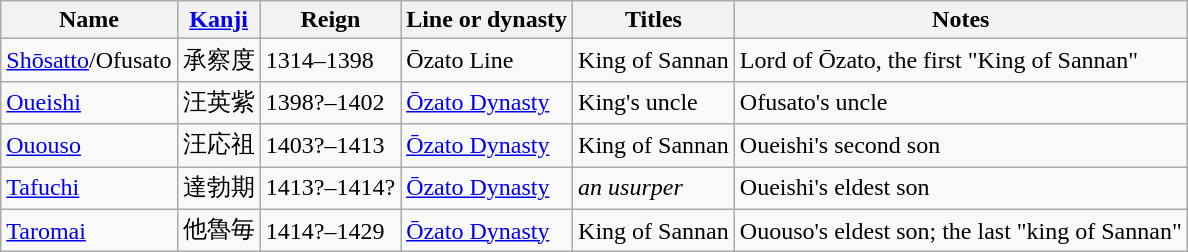<table class="wikitable">
<tr>
<th>Name</th>
<th><a href='#'>Kanji</a></th>
<th>Reign</th>
<th>Line or dynasty</th>
<th>Titles</th>
<th>Notes</th>
</tr>
<tr>
<td><a href='#'>Shōsatto</a>/Ofusato</td>
<td>承察度</td>
<td>1314–1398</td>
<td>Ōzato Line</td>
<td>King of Sannan</td>
<td>Lord of Ōzato, the first "King of Sannan"</td>
</tr>
<tr>
<td><a href='#'>Oueishi</a></td>
<td>汪英紫</td>
<td>1398?–1402</td>
<td><a href='#'>Ōzato Dynasty</a></td>
<td>King's uncle</td>
<td>Ofusato's uncle</td>
</tr>
<tr>
<td><a href='#'>Ououso</a></td>
<td>汪応祖</td>
<td>1403?–1413</td>
<td><a href='#'>Ōzato Dynasty</a></td>
<td>King of Sannan</td>
<td>Oueishi's second son</td>
</tr>
<tr>
<td><a href='#'>Tafuchi</a></td>
<td>達勃期</td>
<td>1413?–1414?</td>
<td><a href='#'>Ōzato Dynasty</a></td>
<td><em>an usurper</em></td>
<td>Oueishi's eldest son</td>
</tr>
<tr>
<td><a href='#'>Taromai</a></td>
<td>他魯毎</td>
<td>1414?–1429</td>
<td><a href='#'>Ōzato Dynasty</a></td>
<td>King of Sannan</td>
<td>Ououso's eldest son; the last "king of Sannan"</td>
</tr>
</table>
